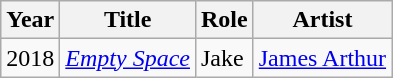<table class="wikitable">
<tr>
<th>Year</th>
<th>Title</th>
<th>Role</th>
<th>Artist</th>
</tr>
<tr>
<td>2018</td>
<td><em><a href='#'>Empty Space</a></em></td>
<td>Jake</td>
<td><a href='#'>James Arthur</a></td>
</tr>
</table>
